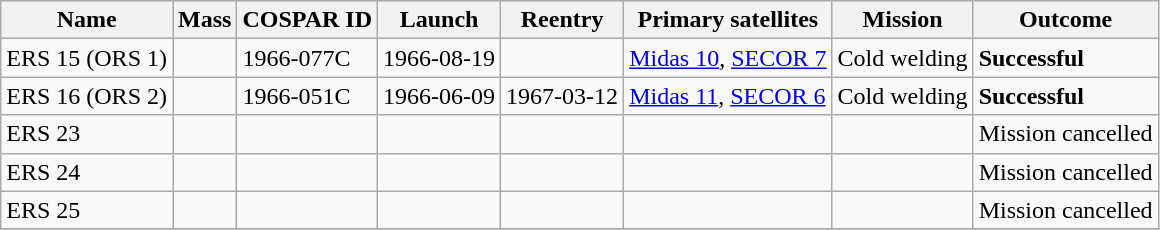<table class="wikitable" border="1">
<tr>
<th>Name</th>
<th>Mass</th>
<th>COSPAR ID</th>
<th>Launch</th>
<th>Reentry</th>
<th>Primary satellites</th>
<th>Mission</th>
<th>Outcome</th>
</tr>
<tr>
<td>ERS 15 (ORS 1)</td>
<td></td>
<td>1966-077C</td>
<td>1966-08-19</td>
<td></td>
<td><a href='#'>Midas 10</a>, <a href='#'>SECOR 7</a></td>
<td>Cold welding</td>
<td><strong>Successful</strong></td>
</tr>
<tr>
<td>ERS 16 (ORS 2)</td>
<td> </td>
<td>1966-051C</td>
<td>1966-06-09</td>
<td>1967-03-12</td>
<td><a href='#'>Midas 11</a>, <a href='#'>SECOR 6</a></td>
<td>Cold welding</td>
<td><strong>Successful</strong></td>
</tr>
<tr>
<td>ERS 23</td>
<td></td>
<td></td>
<td></td>
<td></td>
<td></td>
<td></td>
<td>Mission cancelled</td>
</tr>
<tr>
<td>ERS 24</td>
<td></td>
<td></td>
<td></td>
<td></td>
<td></td>
<td></td>
<td>Mission cancelled</td>
</tr>
<tr>
<td>ERS 25</td>
<td></td>
<td></td>
<td></td>
<td></td>
<td></td>
<td></td>
<td>Mission cancelled</td>
</tr>
<tr>
</tr>
</table>
